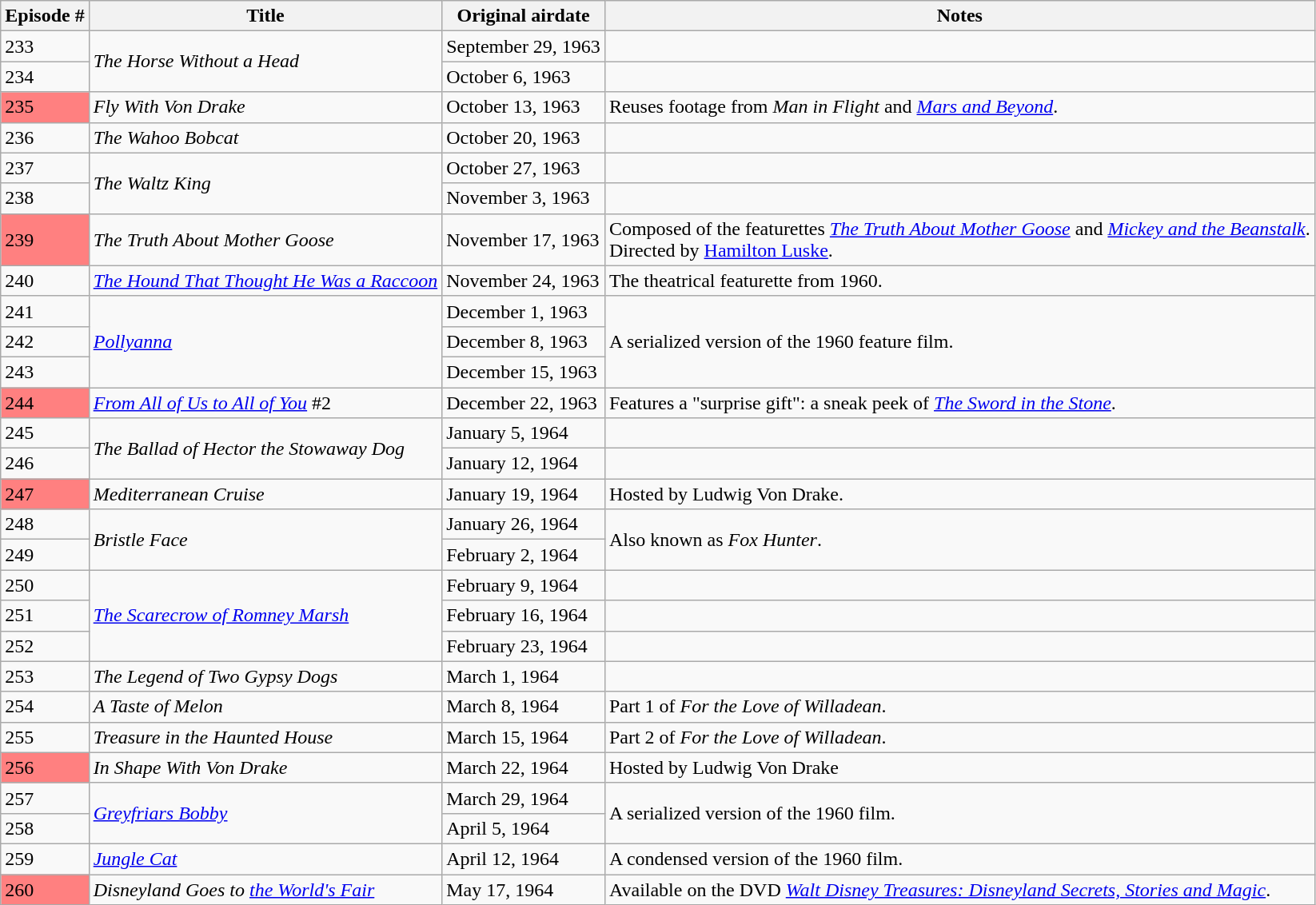<table class="wikitable sortable">
<tr>
<th>Episode #</th>
<th>Title</th>
<th>Original airdate</th>
<th>Notes</th>
</tr>
<tr>
<td>233</td>
<td rowspan="2"><em>The Horse Without a Head</em></td>
<td>September 29, 1963</td>
<td></td>
</tr>
<tr>
<td>234</td>
<td>October 6, 1963</td>
<td></td>
</tr>
<tr>
<td style="background:#ff8080;">235</td>
<td><em>Fly With Von Drake</em></td>
<td>October 13, 1963</td>
<td>Reuses footage from <em>Man in Flight</em> and <em><a href='#'>Mars and Beyond</a></em>.</td>
</tr>
<tr>
<td>236</td>
<td><em>The Wahoo Bobcat</em></td>
<td>October 20, 1963</td>
<td></td>
</tr>
<tr>
<td>237</td>
<td rowspan="2"><em>The Waltz King</em></td>
<td>October 27, 1963</td>
<td></td>
</tr>
<tr>
<td>238</td>
<td>November 3, 1963</td>
<td></td>
</tr>
<tr>
<td style="background:#ff8080;">239</td>
<td><em>The Truth About Mother Goose</em></td>
<td>November 17, 1963</td>
<td>Composed of the featurettes <em><a href='#'>The Truth About Mother Goose</a></em> and <em><a href='#'>Mickey and the Beanstalk</a></em>.<br>Directed by <a href='#'>Hamilton Luske</a>.</td>
</tr>
<tr>
<td>240</td>
<td><em><a href='#'>The Hound That Thought He Was a Raccoon</a></em></td>
<td>November 24, 1963</td>
<td>The theatrical featurette from 1960.</td>
</tr>
<tr>
<td>241</td>
<td rowspan="3"><em><a href='#'>Pollyanna</a></em></td>
<td>December 1, 1963</td>
<td rowspan="3">A serialized version of the 1960 feature film.</td>
</tr>
<tr>
<td>242</td>
<td>December 8, 1963</td>
</tr>
<tr>
<td>243</td>
<td>December 15, 1963</td>
</tr>
<tr>
<td style="background:#ff8080;">244</td>
<td><em><a href='#'>From All of Us to All of You</a></em> #2</td>
<td>December 22, 1963</td>
<td>Features a "surprise gift": a sneak peek of <em><a href='#'>The Sword in the Stone</a></em>.</td>
</tr>
<tr>
<td>245</td>
<td rowspan="2"><em>The Ballad of Hector the Stowaway Dog</em></td>
<td>January 5, 1964</td>
<td></td>
</tr>
<tr>
<td>246</td>
<td>January 12, 1964</td>
<td></td>
</tr>
<tr>
<td style="background:#ff8080;">247</td>
<td><em>Mediterranean Cruise</em></td>
<td>January 19, 1964</td>
<td>Hosted by Ludwig Von Drake.</td>
</tr>
<tr>
<td>248</td>
<td rowspan="2"><em>Bristle Face</em></td>
<td>January 26, 1964</td>
<td rowspan="2">Also known as <em>Fox Hunter</em>.</td>
</tr>
<tr>
<td>249</td>
<td>February 2, 1964</td>
</tr>
<tr>
<td>250</td>
<td rowspan="3"><em><a href='#'>The Scarecrow of Romney Marsh</a></em></td>
<td>February 9, 1964</td>
<td></td>
</tr>
<tr>
<td>251</td>
<td>February 16, 1964</td>
<td></td>
</tr>
<tr>
<td>252</td>
<td>February 23, 1964</td>
<td></td>
</tr>
<tr>
<td>253</td>
<td><em>The Legend of Two Gypsy Dogs</em></td>
<td>March 1, 1964</td>
<td></td>
</tr>
<tr>
<td>254</td>
<td><em>A Taste of Melon</em></td>
<td>March 8, 1964</td>
<td>Part 1 of <em>For the Love of Willadean</em>.</td>
</tr>
<tr>
<td>255</td>
<td><em>Treasure in the Haunted House</em></td>
<td>March 15, 1964</td>
<td>Part 2 of <em>For the Love of Willadean</em>.</td>
</tr>
<tr>
<td style="background:#ff8080;">256</td>
<td><em>In Shape With Von Drake</em></td>
<td>March 22, 1964</td>
<td>Hosted by Ludwig Von Drake</td>
</tr>
<tr>
<td>257</td>
<td rowspan="2"><em><a href='#'>Greyfriars Bobby</a></em></td>
<td>March 29, 1964</td>
<td rowspan="2">A serialized version of the 1960 film.</td>
</tr>
<tr>
<td>258</td>
<td>April 5, 1964</td>
</tr>
<tr>
<td>259</td>
<td><em><a href='#'>Jungle Cat</a></em></td>
<td>April 12, 1964</td>
<td>A condensed version of the 1960 film.</td>
</tr>
<tr>
<td style="background:#ff8080;">260</td>
<td><em>Disneyland Goes to <a href='#'>the World's Fair</a></em></td>
<td>May 17, 1964</td>
<td>Available on the DVD <em><a href='#'>Walt Disney Treasures: Disneyland Secrets, Stories and Magic</a></em>.</td>
</tr>
</table>
